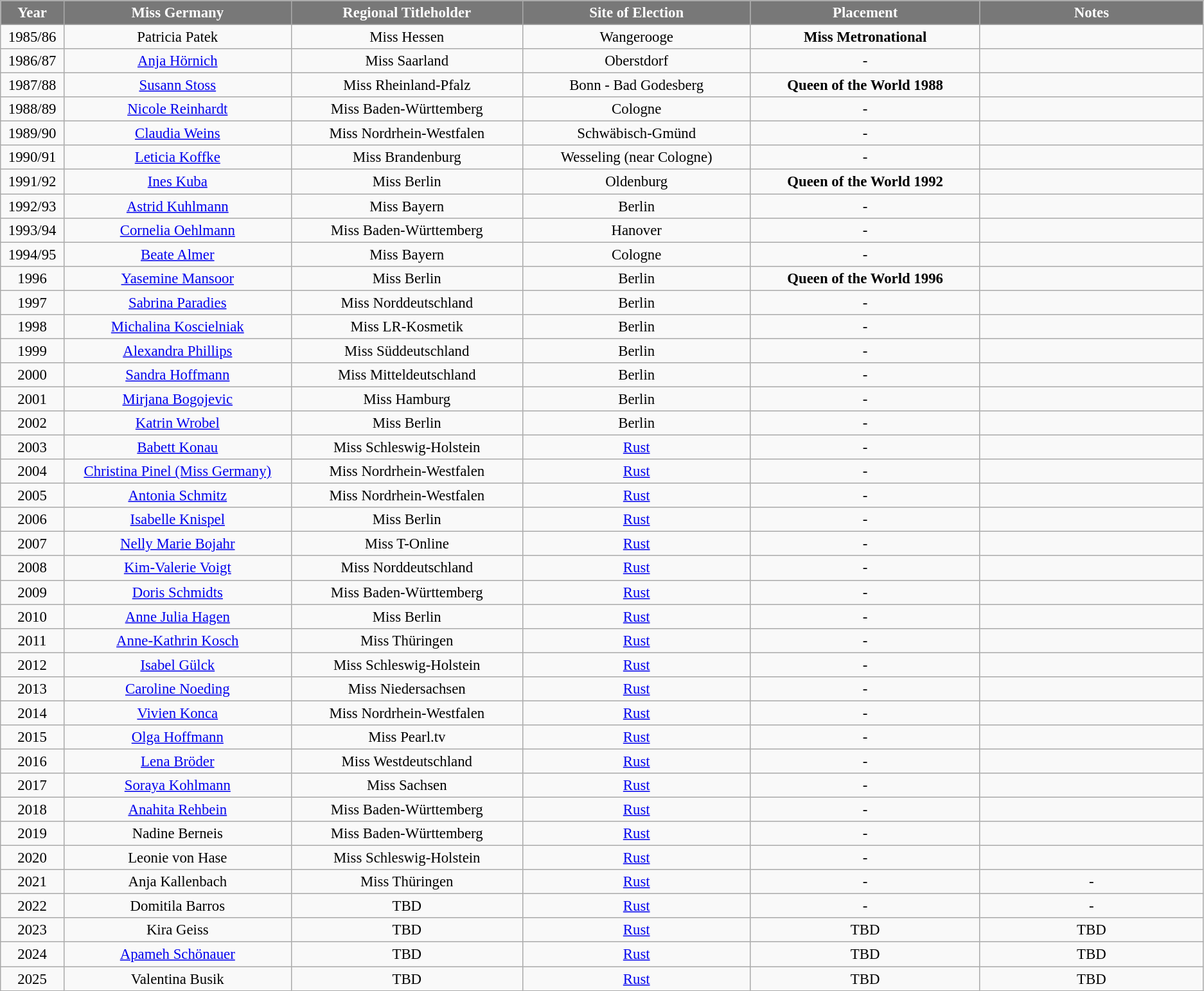<table class="wikitable sortable" style="font-size: 95%; text-align:center">
<tr>
<th width="60" style="background-color:#787878;color:#FFFFFF;">Year</th>
<th width="250" style="background-color:#787878;color:#FFFFFF;">Miss Germany</th>
<th width="250" style="background-color:#787878;color:#FFFFFF;">Regional Titleholder</th>
<th width="250" style="background-color:#787878;color:#FFFFFF;">Site of Election</th>
<th width="250" style="background-color:#787878;color:#FFFFFF;">Placement</th>
<th width="250" style="background-color:#787878;color:#FFFFFF;">Notes</th>
</tr>
<tr>
<td>1985/86</td>
<td>Patricia Patek</td>
<td> Miss Hessen</td>
<td>Wangerooge</td>
<td><strong>Miss Metronational</strong></td>
<td></td>
</tr>
<tr>
<td>1986/87</td>
<td><a href='#'>Anja Hörnich</a></td>
<td> Miss Saarland</td>
<td>Oberstdorf</td>
<td>-</td>
<td></td>
</tr>
<tr>
<td>1987/88</td>
<td><a href='#'>Susann Stoss</a></td>
<td> Miss Rheinland-Pfalz</td>
<td>Bonn - Bad Godesberg</td>
<td><strong>Queen of the World 1988</strong></td>
<td></td>
</tr>
<tr>
<td>1988/89</td>
<td><a href='#'>Nicole Reinhardt</a></td>
<td> Miss Baden-Württemberg</td>
<td>Cologne</td>
<td>-</td>
<td></td>
</tr>
<tr>
<td>1989/90</td>
<td><a href='#'>Claudia Weins</a></td>
<td> Miss Nordrhein-Westfalen</td>
<td>Schwäbisch-Gmünd</td>
<td>-</td>
<td></td>
</tr>
<tr>
<td>1990/91</td>
<td><a href='#'>Leticia Koffke</a></td>
<td> Miss Brandenburg</td>
<td>Wesseling (near Cologne)</td>
<td>-</td>
<td></td>
</tr>
<tr>
<td>1991/92</td>
<td><a href='#'>Ines Kuba</a></td>
<td> Miss Berlin</td>
<td>Oldenburg</td>
<td><strong>Queen of the World 1992</strong></td>
<td></td>
</tr>
<tr>
<td>1992/93</td>
<td><a href='#'>Astrid Kuhlmann</a></td>
<td> Miss Bayern</td>
<td>Berlin</td>
<td>-</td>
<td></td>
</tr>
<tr>
<td>1993/94</td>
<td><a href='#'>Cornelia Oehlmann</a></td>
<td> Miss Baden-Württemberg</td>
<td>Hanover</td>
<td>-</td>
<td></td>
</tr>
<tr>
<td>1994/95</td>
<td><a href='#'>Beate Almer</a></td>
<td> Miss Bayern</td>
<td>Cologne</td>
<td>-</td>
<td></td>
</tr>
<tr>
<td>1996</td>
<td><a href='#'>Yasemine Mansoor</a></td>
<td> Miss Berlin</td>
<td>Berlin</td>
<td><strong>Queen of the World 1996</strong></td>
<td></td>
</tr>
<tr>
<td>1997</td>
<td><a href='#'>Sabrina Paradies</a></td>
<td> Miss Norddeutschland</td>
<td>Berlin</td>
<td>-</td>
<td></td>
</tr>
<tr>
<td>1998</td>
<td><a href='#'>Michalina Koscielniak</a></td>
<td> Miss LR-Kosmetik</td>
<td>Berlin</td>
<td>-</td>
<td></td>
</tr>
<tr>
<td>1999</td>
<td><a href='#'>Alexandra Phillips</a></td>
<td> Miss Süddeutschland</td>
<td>Berlin</td>
<td>-</td>
<td></td>
</tr>
<tr>
<td>2000</td>
<td><a href='#'>Sandra Hoffmann</a></td>
<td> Miss Mitteldeutschland</td>
<td>Berlin</td>
<td>-</td>
<td></td>
</tr>
<tr>
<td>2001</td>
<td><a href='#'>Mirjana Bogojevic</a></td>
<td> Miss Hamburg</td>
<td>Berlin</td>
<td>-</td>
<td></td>
</tr>
<tr>
<td>2002</td>
<td><a href='#'>Katrin Wrobel</a></td>
<td> Miss Berlin</td>
<td>Berlin</td>
<td>-</td>
<td></td>
</tr>
<tr>
<td>2003</td>
<td><a href='#'>Babett Konau</a></td>
<td> Miss Schleswig-Holstein</td>
<td><a href='#'>Rust</a></td>
<td>-</td>
<td></td>
</tr>
<tr>
<td>2004</td>
<td><a href='#'>Christina Pinel (Miss Germany)</a></td>
<td> Miss Nordrhein-Westfalen</td>
<td><a href='#'>Rust</a></td>
<td>-</td>
<td></td>
</tr>
<tr>
<td>2005</td>
<td><a href='#'>Antonia Schmitz</a></td>
<td> Miss Nordrhein-Westfalen</td>
<td><a href='#'>Rust</a></td>
<td>-</td>
<td></td>
</tr>
<tr>
<td>2006</td>
<td><a href='#'>Isabelle Knispel</a></td>
<td> Miss Berlin</td>
<td><a href='#'>Rust</a></td>
<td>-</td>
<td></td>
</tr>
<tr>
<td>2007</td>
<td><a href='#'>Nelly Marie Bojahr</a></td>
<td> Miss T-Online</td>
<td><a href='#'>Rust</a></td>
<td>-</td>
<td></td>
</tr>
<tr>
<td>2008</td>
<td><a href='#'>Kim-Valerie Voigt</a></td>
<td> Miss Norddeutschland</td>
<td><a href='#'>Rust</a></td>
<td>-</td>
<td></td>
</tr>
<tr>
<td>2009</td>
<td><a href='#'>Doris Schmidts</a></td>
<td> Miss Baden-Württemberg</td>
<td><a href='#'>Rust</a></td>
<td>-</td>
<td></td>
</tr>
<tr>
<td>2010</td>
<td><a href='#'>Anne Julia Hagen</a></td>
<td> Miss Berlin</td>
<td><a href='#'>Rust</a></td>
<td>-</td>
<td></td>
</tr>
<tr>
<td>2011</td>
<td><a href='#'>Anne-Kathrin Kosch</a></td>
<td> Miss Thüringen</td>
<td><a href='#'>Rust</a></td>
<td>-</td>
<td></td>
</tr>
<tr>
<td>2012</td>
<td><a href='#'>Isabel Gülck</a></td>
<td> Miss Schleswig-Holstein</td>
<td><a href='#'>Rust</a></td>
<td>-</td>
<td></td>
</tr>
<tr>
<td>2013</td>
<td><a href='#'>Caroline Noeding</a></td>
<td> Miss Niedersachsen</td>
<td><a href='#'>Rust</a></td>
<td>-</td>
<td></td>
</tr>
<tr>
<td>2014</td>
<td><a href='#'>Vivien Konca</a></td>
<td> Miss Nordrhein-Westfalen</td>
<td><a href='#'>Rust</a></td>
<td>-</td>
<td></td>
</tr>
<tr>
<td>2015</td>
<td><a href='#'>Olga Hoffmann</a></td>
<td> Miss Pearl.tv</td>
<td><a href='#'>Rust</a></td>
<td>-</td>
<td></td>
</tr>
<tr>
<td>2016</td>
<td><a href='#'>Lena Bröder</a></td>
<td> Miss Westdeutschland</td>
<td><a href='#'>Rust</a></td>
<td>-</td>
<td></td>
</tr>
<tr>
<td>2017</td>
<td><a href='#'>Soraya Kohlmann</a></td>
<td> Miss Sachsen</td>
<td><a href='#'>Rust</a></td>
<td>-</td>
<td></td>
</tr>
<tr>
<td>2018</td>
<td><a href='#'>Anahita Rehbein</a></td>
<td> Miss Baden-Württemberg</td>
<td><a href='#'>Rust</a></td>
<td>-</td>
<td></td>
</tr>
<tr>
<td>2019</td>
<td>Nadine Berneis</td>
<td> Miss Baden-Württemberg</td>
<td><a href='#'>Rust</a></td>
<td>-</td>
<td></td>
</tr>
<tr>
<td>2020</td>
<td>Leonie von Hase</td>
<td> Miss Schleswig-Holstein</td>
<td><a href='#'>Rust</a></td>
<td>-</td>
<td></td>
</tr>
<tr>
<td>2021</td>
<td>Anja Kallenbach</td>
<td> Miss Thüringen</td>
<td><a href='#'>Rust</a></td>
<td>-</td>
<td>-</td>
</tr>
<tr>
<td>2022</td>
<td>Domitila Barros</td>
<td>TBD</td>
<td><a href='#'>Rust</a></td>
<td>-</td>
<td>-</td>
</tr>
<tr>
<td>2023</td>
<td>Kira Geiss</td>
<td>TBD</td>
<td><a href='#'>Rust</a></td>
<td>TBD</td>
<td>TBD</td>
</tr>
<tr>
<td>2024</td>
<td><a href='#'>Apameh Schönauer</a></td>
<td>TBD</td>
<td><a href='#'>Rust</a></td>
<td>TBD</td>
<td>TBD</td>
</tr>
<tr>
<td>2025</td>
<td>Valentina Busik</td>
<td>TBD</td>
<td><a href='#'>Rust</a></td>
<td>TBD</td>
<td>TBD</td>
</tr>
</table>
